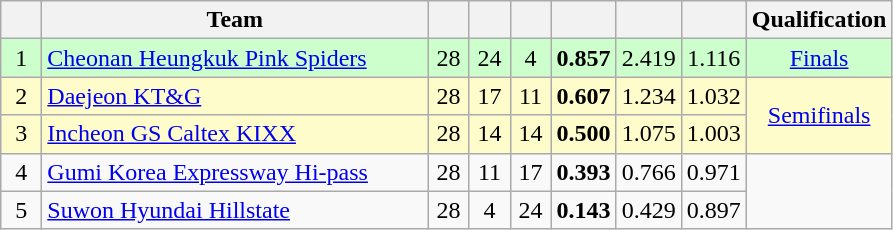<table class="wikitable" style="text-align:center;">
<tr>
<th width=20></th>
<th width=250>Team</th>
<th width=20></th>
<th width=20></th>
<th width=20></th>
<th width=35></th>
<th width=35></th>
<th width=35></th>
<th width=50>Qualification</th>
</tr>
<tr bgcolor=#ccffcc>
<td>1</td>
<td align=left><a href='#'>Cheonan Heungkuk Pink Spiders</a></td>
<td>28</td>
<td>24</td>
<td>4</td>
<td><strong>0.857</strong></td>
<td>2.419</td>
<td>1.116</td>
<td><a href='#'>Finals</a></td>
</tr>
<tr bgcolor=#fffccc>
<td>2</td>
<td align=left><a href='#'>Daejeon KT&G</a></td>
<td>28</td>
<td>17</td>
<td>11</td>
<td><strong>0.607</strong></td>
<td>1.234</td>
<td>1.032</td>
<td rowspan="2"><a href='#'>Semifinals</a></td>
</tr>
<tr bgcolor=#fffccc>
<td>3</td>
<td align=left><a href='#'>Incheon GS Caltex KIXX</a></td>
<td>28</td>
<td>14</td>
<td>14</td>
<td><strong>0.500</strong></td>
<td>1.075</td>
<td>1.003</td>
</tr>
<tr>
<td>4</td>
<td align=left><a href='#'>Gumi Korea Expressway Hi-pass</a></td>
<td>28</td>
<td>11</td>
<td>17</td>
<td><strong>0.393</strong></td>
<td>0.766</td>
<td>0.971</td>
<td rowspan="3"></td>
</tr>
<tr>
<td>5</td>
<td align=left><a href='#'>Suwon Hyundai Hillstate</a></td>
<td>28</td>
<td>4</td>
<td>24</td>
<td><strong>0.143</strong></td>
<td>0.429</td>
<td>0.897</td>
</tr>
</table>
